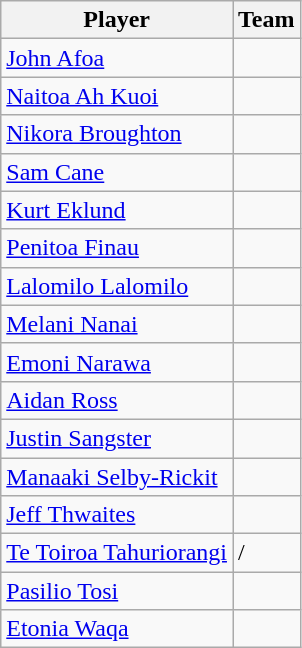<table class="wikitable" border="1">
<tr>
<th>Player</th>
<th>Team</th>
</tr>
<tr>
<td><a href='#'>John Afoa</a></td>
<td></td>
</tr>
<tr>
<td><a href='#'>Naitoa Ah Kuoi</a></td>
<td></td>
</tr>
<tr>
<td><a href='#'>Nikora Broughton</a></td>
<td></td>
</tr>
<tr>
<td><a href='#'>Sam Cane</a></td>
<td></td>
</tr>
<tr>
<td><a href='#'>Kurt Eklund</a></td>
<td></td>
</tr>
<tr>
<td><a href='#'>Penitoa Finau</a></td>
<td></td>
</tr>
<tr>
<td><a href='#'>Lalomilo Lalomilo</a></td>
<td></td>
</tr>
<tr>
<td><a href='#'>Melani Nanai</a></td>
<td></td>
</tr>
<tr>
<td><a href='#'>Emoni Narawa</a></td>
<td></td>
</tr>
<tr>
<td><a href='#'>Aidan Ross</a></td>
<td></td>
</tr>
<tr>
<td><a href='#'>Justin Sangster</a></td>
<td></td>
</tr>
<tr>
<td><a href='#'>Manaaki Selby-Rickit</a></td>
<td></td>
</tr>
<tr>
<td><a href='#'>Jeff Thwaites</a></td>
<td></td>
</tr>
<tr>
<td><a href='#'>Te Toiroa Tahuriorangi</a></td>
<td>/</td>
</tr>
<tr>
<td><a href='#'>Pasilio Tosi</a></td>
<td></td>
</tr>
<tr>
<td><a href='#'>Etonia Waqa</a></td>
<td></td>
</tr>
</table>
